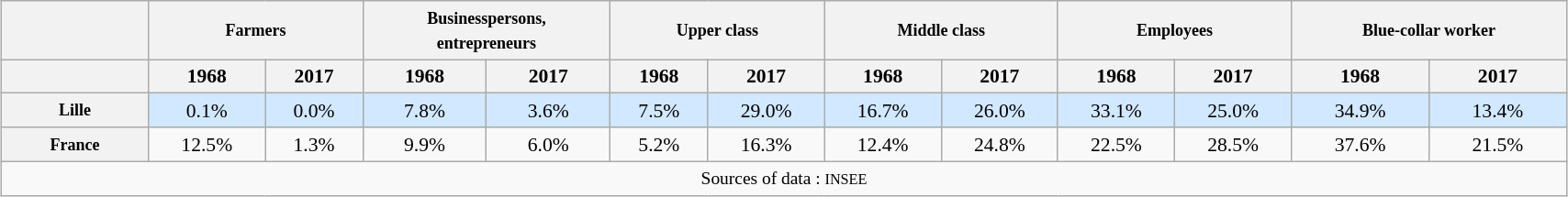<table class="wikitable" style="margin:1em auto; font-size:90%; width:90%; border:0; text-align:center; line-height:120%;">
<tr>
<th style=" width:100px;"> </th>
<th colspan="2"><small>Farmers</small></th>
<th colspan="2"><small>Businesspersons,<br> entrepreneurs</small></th>
<th colspan="2"><small>Upper class</small></th>
<th colspan="2"><small>Middle class</small></th>
<th colspan="2"><small>Employees</small></th>
<th colspan="2"><small>Blue-collar worker</small></th>
</tr>
<tr>
<th></th>
<th>1968</th>
<th>2017</th>
<th>1968</th>
<th>2017</th>
<th>1968</th>
<th>2017</th>
<th>1968</th>
<th>2017</th>
<th>1968</th>
<th>2017</th>
<th>1968</th>
<th>2017</th>
</tr>
<tr style="background:#d1e8ff; color:#000;">
<th><small>Lille</small></th>
<td>0.1%</td>
<td>0.0%</td>
<td>7.8%</td>
<td>3.6%</td>
<td>7.5%</td>
<td>29.0%</td>
<td>16.7%</td>
<td>26.0%</td>
<td>33.1%</td>
<td>25.0%</td>
<td>34.9%</td>
<td>13.4%</td>
</tr>
<tr>
<th style=" height:16px;"><small>France</small></th>
<td>12.5%</td>
<td>1.3%</td>
<td>9.9%</td>
<td>6.0%</td>
<td>5.2%</td>
<td>16.3%</td>
<td>12.4%</td>
<td>24.8%</td>
<td>22.5%</td>
<td>28.5%</td>
<td>37.6%</td>
<td>21.5%</td>
</tr>
<tr>
<td colspan="13" style="font-size:90%;">Sources of data : <small>INSEE</small></td>
</tr>
</table>
